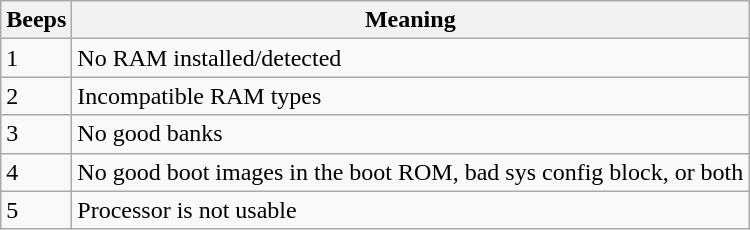<table class="wikitable">
<tr>
<th>Beeps</th>
<th>Meaning</th>
</tr>
<tr>
<td>1</td>
<td>No RAM installed/detected</td>
</tr>
<tr>
<td>2</td>
<td>Incompatible RAM types</td>
</tr>
<tr>
<td>3</td>
<td>No good banks</td>
</tr>
<tr>
<td>4</td>
<td>No good boot images in the boot ROM, bad sys config block, or both</td>
</tr>
<tr>
<td>5</td>
<td>Processor is not usable</td>
</tr>
</table>
